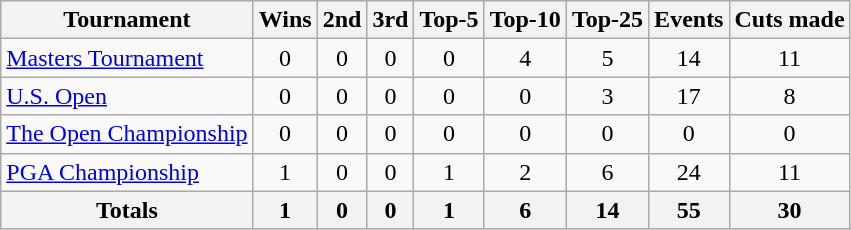<table class=wikitable style=text-align:center>
<tr>
<th>Tournament</th>
<th>Wins</th>
<th>2nd</th>
<th>3rd</th>
<th>Top-5</th>
<th>Top-10</th>
<th>Top-25</th>
<th>Events</th>
<th>Cuts made</th>
</tr>
<tr>
<td align=left><a href='#'>Masters Tournament</a></td>
<td>0</td>
<td>0</td>
<td>0</td>
<td>0</td>
<td>4</td>
<td>5</td>
<td>14</td>
<td>11</td>
</tr>
<tr>
<td align=left><a href='#'>U.S. Open</a></td>
<td>0</td>
<td>0</td>
<td>0</td>
<td>0</td>
<td>0</td>
<td>3</td>
<td>17</td>
<td>8</td>
</tr>
<tr>
<td align=left><a href='#'>The Open Championship</a></td>
<td>0</td>
<td>0</td>
<td>0</td>
<td>0</td>
<td>0</td>
<td>0</td>
<td>0</td>
<td>0</td>
</tr>
<tr>
<td align=left><a href='#'>PGA Championship</a></td>
<td>1</td>
<td>0</td>
<td>0</td>
<td>1</td>
<td>2</td>
<td>6</td>
<td>24</td>
<td>11</td>
</tr>
<tr>
<th>Totals</th>
<th>1</th>
<th>0</th>
<th>0</th>
<th>1</th>
<th>6</th>
<th>14</th>
<th>55</th>
<th>30</th>
</tr>
</table>
